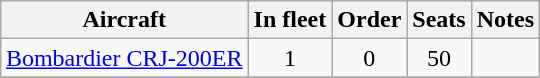<table class="wikitable" style="margin:0.5em auto">
<tr>
<th>Aircraft</th>
<th>In fleet</th>
<th>Order</th>
<th>Seats</th>
<th>Notes</th>
</tr>
<tr>
<td><a href='#'>Bombardier CRJ-200ER</a></td>
<td align=center>1</td>
<td align=center>0</td>
<td align=center>50</td>
<td></td>
</tr>
<tr>
</tr>
</table>
